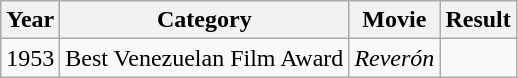<table class="wikitable">
<tr>
<th>Year</th>
<th>Category</th>
<th>Movie</th>
<th>Result</th>
</tr>
<tr>
<td>1953</td>
<td>Best Venezuelan Film Award</td>
<td><em>Reverón</em></td>
</tr>
</table>
